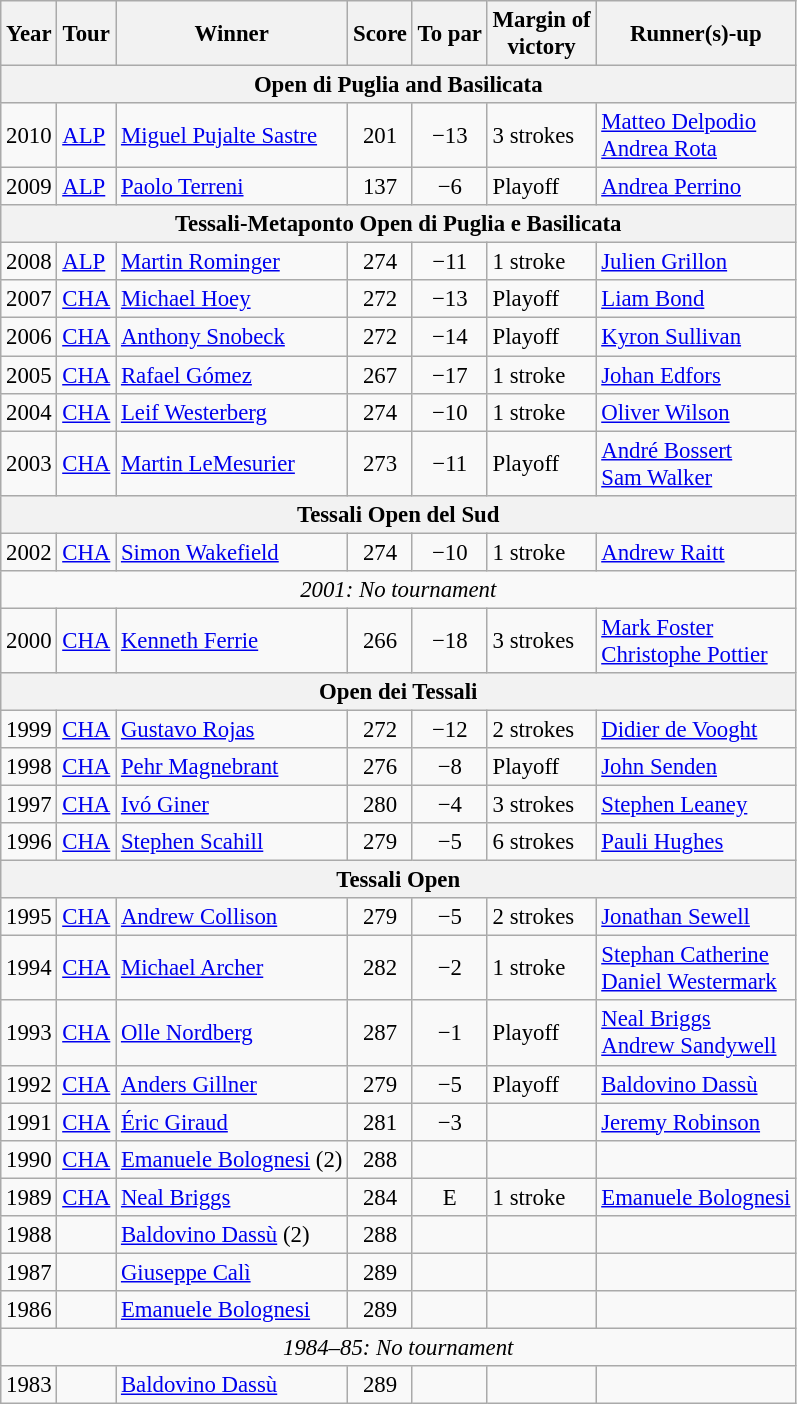<table class="wikitable" style="font-size:95%">
<tr>
<th>Year</th>
<th>Tour</th>
<th>Winner</th>
<th>Score</th>
<th>To par</th>
<th>Margin of<br>victory</th>
<th>Runner(s)-up</th>
</tr>
<tr>
<th colspan=8>Open di Puglia and Basilicata</th>
</tr>
<tr>
<td>2010</td>
<td><a href='#'>ALP</a></td>
<td> <a href='#'>Miguel Pujalte Sastre</a></td>
<td align=center>201</td>
<td align=center>−13</td>
<td>3 strokes</td>
<td> <a href='#'>Matteo Delpodio</a><br> <a href='#'>Andrea Rota</a></td>
</tr>
<tr>
<td>2009</td>
<td><a href='#'>ALP</a></td>
<td> <a href='#'>Paolo Terreni</a></td>
<td align=center>137</td>
<td align=center>−6</td>
<td>Playoff</td>
<td> <a href='#'>Andrea Perrino</a></td>
</tr>
<tr>
<th colspan=8>Tessali-Metaponto Open di Puglia e Basilicata</th>
</tr>
<tr>
<td>2008</td>
<td><a href='#'>ALP</a></td>
<td> <a href='#'>Martin Rominger</a></td>
<td align=center>274</td>
<td align=center>−11</td>
<td>1 stroke</td>
<td> <a href='#'>Julien Grillon</a></td>
</tr>
<tr>
<td>2007</td>
<td><a href='#'>CHA</a></td>
<td> <a href='#'>Michael Hoey</a></td>
<td align=center>272</td>
<td align=center>−13</td>
<td>Playoff</td>
<td> <a href='#'>Liam Bond</a></td>
</tr>
<tr>
<td>2006</td>
<td><a href='#'>CHA</a></td>
<td> <a href='#'>Anthony Snobeck</a></td>
<td align=center>272</td>
<td align=center>−14</td>
<td>Playoff</td>
<td> <a href='#'>Kyron Sullivan</a></td>
</tr>
<tr>
<td>2005</td>
<td><a href='#'>CHA</a></td>
<td> <a href='#'>Rafael Gómez</a></td>
<td align=center>267</td>
<td align=center>−17</td>
<td>1 stroke</td>
<td> <a href='#'>Johan Edfors</a></td>
</tr>
<tr>
<td>2004</td>
<td><a href='#'>CHA</a></td>
<td> <a href='#'>Leif Westerberg</a></td>
<td align=center>274</td>
<td align=center>−10</td>
<td>1 stroke</td>
<td> <a href='#'>Oliver Wilson</a></td>
</tr>
<tr>
<td>2003</td>
<td><a href='#'>CHA</a></td>
<td> <a href='#'>Martin LeMesurier</a></td>
<td align=center>273</td>
<td align=center>−11</td>
<td>Playoff</td>
<td> <a href='#'>André Bossert</a><br> <a href='#'>Sam Walker</a></td>
</tr>
<tr>
<th colspan=8>Tessali Open del Sud</th>
</tr>
<tr>
<td>2002</td>
<td><a href='#'>CHA</a></td>
<td> <a href='#'>Simon Wakefield</a></td>
<td align=center>274</td>
<td align=center>−10</td>
<td>1 stroke</td>
<td> <a href='#'>Andrew Raitt</a></td>
</tr>
<tr>
<td colspan=8 align=center><em>2001: No tournament</em></td>
</tr>
<tr>
<td>2000</td>
<td><a href='#'>CHA</a></td>
<td> <a href='#'>Kenneth Ferrie</a></td>
<td align=center>266</td>
<td align=center>−18</td>
<td>3 strokes</td>
<td> <a href='#'>Mark Foster</a><br> <a href='#'>Christophe Pottier</a></td>
</tr>
<tr>
<th colspan=8>Open dei Tessali</th>
</tr>
<tr>
<td>1999</td>
<td><a href='#'>CHA</a></td>
<td> <a href='#'>Gustavo Rojas</a></td>
<td align=center>272</td>
<td align=center>−12</td>
<td>2 strokes</td>
<td> <a href='#'>Didier de Vooght</a></td>
</tr>
<tr>
<td>1998</td>
<td><a href='#'>CHA</a></td>
<td> <a href='#'>Pehr Magnebrant</a></td>
<td align=center>276</td>
<td align=center>−8</td>
<td>Playoff</td>
<td> <a href='#'>John Senden</a></td>
</tr>
<tr>
<td>1997</td>
<td><a href='#'>CHA</a></td>
<td> <a href='#'>Ivó Giner</a></td>
<td align=center>280</td>
<td align=center>−4</td>
<td>3 strokes</td>
<td> <a href='#'>Stephen Leaney</a></td>
</tr>
<tr>
<td>1996</td>
<td><a href='#'>CHA</a></td>
<td> <a href='#'>Stephen Scahill</a></td>
<td align=center>279</td>
<td align=center>−5</td>
<td>6 strokes</td>
<td> <a href='#'>Pauli Hughes</a></td>
</tr>
<tr>
<th colspan=8>Tessali Open</th>
</tr>
<tr>
<td>1995</td>
<td><a href='#'>CHA</a></td>
<td> <a href='#'>Andrew Collison</a></td>
<td align=center>279</td>
<td align=center>−5</td>
<td>2 strokes</td>
<td> <a href='#'>Jonathan Sewell</a></td>
</tr>
<tr>
<td>1994</td>
<td><a href='#'>CHA</a></td>
<td> <a href='#'>Michael Archer</a></td>
<td align=center>282</td>
<td align=center>−2</td>
<td>1 stroke</td>
<td> <a href='#'>Stephan Catherine</a><br> <a href='#'>Daniel Westermark</a></td>
</tr>
<tr>
<td>1993</td>
<td><a href='#'>CHA</a></td>
<td> <a href='#'>Olle Nordberg</a></td>
<td align=center>287</td>
<td align=center>−1</td>
<td>Playoff</td>
<td> <a href='#'>Neal Briggs</a><br> <a href='#'>Andrew Sandywell</a></td>
</tr>
<tr>
<td>1992</td>
<td><a href='#'>CHA</a></td>
<td> <a href='#'>Anders Gillner</a></td>
<td align=center>279</td>
<td align=center>−5</td>
<td>Playoff</td>
<td> <a href='#'>Baldovino Dassù</a></td>
</tr>
<tr>
<td>1991</td>
<td><a href='#'>CHA</a></td>
<td> <a href='#'>Éric Giraud</a></td>
<td align=center>281</td>
<td align=center>−3</td>
<td></td>
<td> <a href='#'>Jeremy Robinson</a></td>
</tr>
<tr>
<td>1990</td>
<td><a href='#'>CHA</a></td>
<td> <a href='#'>Emanuele Bolognesi</a> (2)</td>
<td align=center>288</td>
<td align=center></td>
<td></td>
<td></td>
</tr>
<tr>
<td>1989</td>
<td><a href='#'>CHA</a></td>
<td> <a href='#'>Neal Briggs</a></td>
<td align=center>284</td>
<td align=center>E</td>
<td>1 stroke</td>
<td> <a href='#'>Emanuele Bolognesi</a></td>
</tr>
<tr>
<td>1988</td>
<td></td>
<td> <a href='#'>Baldovino Dassù</a> (2)</td>
<td align=center>288</td>
<td align=center></td>
<td></td>
<td></td>
</tr>
<tr>
<td>1987</td>
<td></td>
<td> <a href='#'>Giuseppe Calì</a></td>
<td align=center>289</td>
<td align=center></td>
<td></td>
<td></td>
</tr>
<tr>
<td>1986</td>
<td></td>
<td> <a href='#'>Emanuele Bolognesi</a></td>
<td align=center>289</td>
<td align=center></td>
<td></td>
<td></td>
</tr>
<tr>
<td colspan=8 align=center><em>1984–85: No tournament</em></td>
</tr>
<tr>
<td>1983</td>
<td></td>
<td> <a href='#'>Baldovino Dassù</a></td>
<td align=center>289</td>
<td align=center></td>
<td></td>
<td></td>
</tr>
</table>
